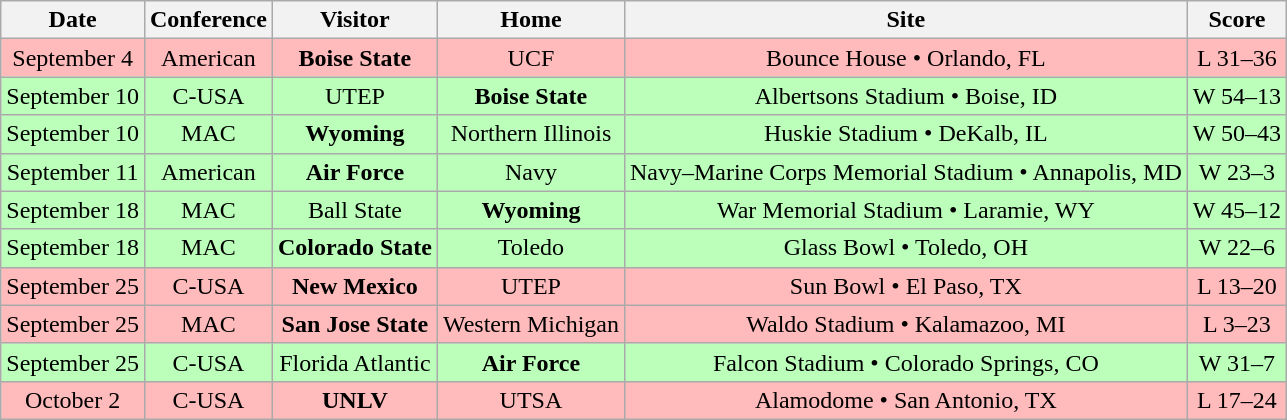<table class="wikitable" style="text-align:center">
<tr>
<th>Date</th>
<th>Conference</th>
<th>Visitor</th>
<th>Home</th>
<th>Site</th>
<th>Score</th>
</tr>
<tr style="background:#fbb;">
<td>September 4</td>
<td>American</td>
<td><strong>Boise State</strong></td>
<td>UCF</td>
<td>Bounce House • Orlando, FL</td>
<td>L 31–36</td>
</tr>
<tr style="background:#bfb;">
<td>September 10</td>
<td>C-USA</td>
<td>UTEP</td>
<td><strong>Boise State</strong></td>
<td>Albertsons Stadium • Boise, ID</td>
<td>W 54–13</td>
</tr>
<tr style="background:#bfb;">
<td>September 10</td>
<td>MAC</td>
<td><strong>Wyoming</strong></td>
<td>Northern Illinois</td>
<td>Huskie Stadium • DeKalb, IL</td>
<td>W 50–43</td>
</tr>
<tr style="background:#bfb;">
<td>September 11</td>
<td>American</td>
<td><strong>Air Force</strong></td>
<td>Navy</td>
<td>Navy–Marine Corps Memorial Stadium • Annapolis, MD</td>
<td>W 23–3</td>
</tr>
<tr style="background:#bfb;">
<td>September 18</td>
<td>MAC</td>
<td>Ball State</td>
<td><strong>Wyoming</strong></td>
<td>War Memorial Stadium • Laramie, WY</td>
<td>W 45–12</td>
</tr>
<tr style="background:#bfb;">
<td>September 18</td>
<td>MAC</td>
<td><strong>Colorado State</strong></td>
<td>Toledo</td>
<td>Glass Bowl • Toledo, OH</td>
<td>W 22–6</td>
</tr>
<tr style="background:#fbb;">
<td>September 25</td>
<td>C-USA</td>
<td><strong>New Mexico</strong></td>
<td>UTEP</td>
<td>Sun Bowl • El Paso, TX</td>
<td>L 13–20</td>
</tr>
<tr style="background:#fbb;">
<td>September 25</td>
<td>MAC</td>
<td><strong>San Jose State</strong></td>
<td>Western Michigan</td>
<td>Waldo Stadium • Kalamazoo, MI</td>
<td>L 3–23</td>
</tr>
<tr style="background:#bfb;">
<td>September 25</td>
<td>C-USA</td>
<td>Florida Atlantic</td>
<td><strong>Air Force</strong></td>
<td>Falcon Stadium • Colorado Springs, CO</td>
<td>W 31–7</td>
</tr>
<tr style="background:#fbb;">
<td>October 2</td>
<td>C-USA</td>
<td><strong>UNLV</strong></td>
<td>UTSA</td>
<td>Alamodome • San Antonio, TX</td>
<td>L 17–24</td>
</tr>
</table>
